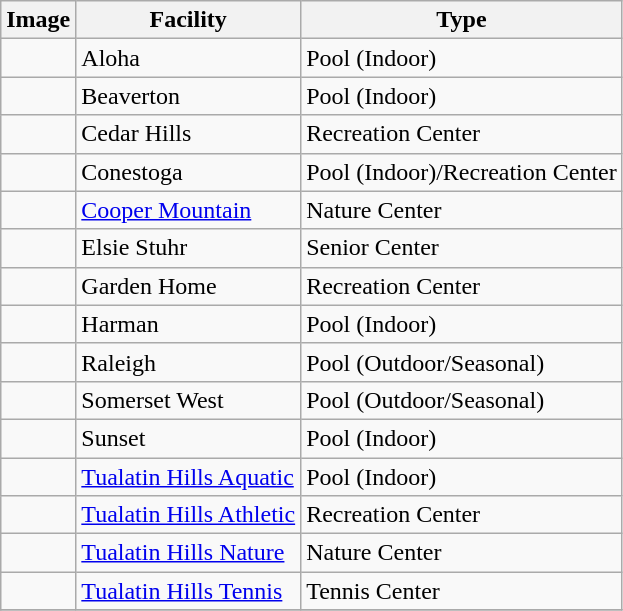<table class="wikitable sortable">
<tr>
<th>Image</th>
<th>Facility</th>
<th>Type</th>
</tr>
<tr>
<td></td>
<td>Aloha</td>
<td>Pool (Indoor)</td>
</tr>
<tr>
<td></td>
<td>Beaverton</td>
<td>Pool (Indoor)</td>
</tr>
<tr>
<td></td>
<td>Cedar Hills</td>
<td>Recreation Center</td>
</tr>
<tr>
<td></td>
<td>Conestoga</td>
<td>Pool (Indoor)/Recreation Center</td>
</tr>
<tr>
<td></td>
<td><a href='#'>Cooper Mountain</a></td>
<td>Nature Center</td>
</tr>
<tr>
<td></td>
<td>Elsie Stuhr</td>
<td>Senior Center</td>
</tr>
<tr>
<td></td>
<td>Garden Home</td>
<td>Recreation Center</td>
</tr>
<tr>
<td></td>
<td>Harman</td>
<td>Pool (Indoor)</td>
</tr>
<tr>
<td></td>
<td>Raleigh</td>
<td>Pool (Outdoor/Seasonal)</td>
</tr>
<tr>
<td></td>
<td>Somerset West</td>
<td>Pool (Outdoor/Seasonal)</td>
</tr>
<tr>
<td></td>
<td>Sunset</td>
<td>Pool (Indoor)</td>
</tr>
<tr>
<td></td>
<td><a href='#'>Tualatin Hills Aquatic</a></td>
<td>Pool (Indoor)</td>
</tr>
<tr>
<td></td>
<td><a href='#'>Tualatin Hills Athletic</a></td>
<td>Recreation Center</td>
</tr>
<tr>
<td></td>
<td><a href='#'>Tualatin Hills Nature</a></td>
<td>Nature Center</td>
</tr>
<tr>
<td></td>
<td><a href='#'>Tualatin Hills Tennis</a></td>
<td>Tennis Center</td>
</tr>
<tr>
</tr>
</table>
